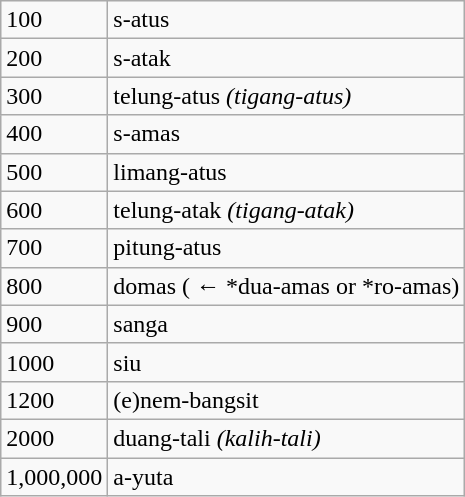<table class=wikitable>
<tr>
<td>100</td>
<td>s-atus</td>
</tr>
<tr>
<td>200</td>
<td>s-atak</td>
</tr>
<tr>
<td>300</td>
<td>telung-atus <em>(tigang-atus)</em></td>
</tr>
<tr>
<td>400</td>
<td>s-amas</td>
</tr>
<tr>
<td>500</td>
<td>limang-atus</td>
</tr>
<tr>
<td>600</td>
<td>telung-atak <em>(tigang-atak)</em></td>
</tr>
<tr>
<td>700</td>
<td>pitung-atus</td>
</tr>
<tr>
<td>800</td>
<td>domas ( ← *dua-amas or *ro-amas)</td>
</tr>
<tr>
<td>900</td>
<td>sanga</td>
</tr>
<tr>
<td>1000</td>
<td>siu</td>
</tr>
<tr>
<td>1200</td>
<td>(e)nem-bangsit</td>
</tr>
<tr>
<td>2000</td>
<td>duang-tali <em>(kalih-tali)</em></td>
</tr>
<tr>
<td>1,000,000</td>
<td>a-yuta</td>
</tr>
</table>
